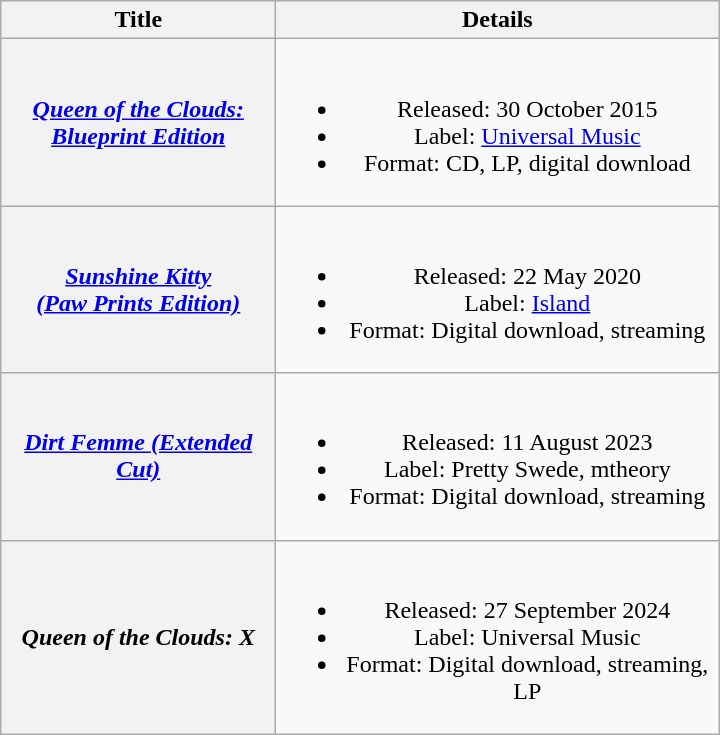<table class="wikitable plainrowheaders" style="text-align:center;">
<tr>
<th scope="col" style="width:11em;">Title</th>
<th scope="col" style="width:18em;">Details</th>
</tr>
<tr>
<th scope="row"><em><a href='#'>Queen of the Clouds:<br>Blueprint Edition</a></em></th>
<td><br><ul><li>Released: 30 October 2015</li><li>Label: <a href='#'>Universal Music</a></li><li>Format: CD, LP, digital download</li></ul></td>
</tr>
<tr>
<th scope="row"><em><a href='#'>Sunshine Kitty<br>(Paw Prints Edition)</a></em></th>
<td><br><ul><li>Released: 22 May 2020</li><li>Label: <a href='#'>Island</a></li><li>Format: Digital download, streaming</li></ul></td>
</tr>
<tr>
<th scope="row"><em><a href='#'>Dirt Femme (Extended Cut)</a></em></th>
<td><br><ul><li>Released: 11 August 2023</li><li>Label: Pretty Swede, mtheory</li><li>Format: Digital download, streaming</li></ul></td>
</tr>
<tr>
<th scope="row"><em>Queen of the Clouds: X</em></th>
<td><br><ul><li>Released: 27 September 2024</li><li>Label: Universal Music</li><li>Format: Digital download, streaming, LP</li></ul></td>
</tr>
</table>
